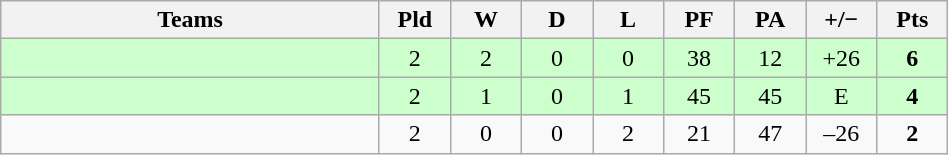<table class="wikitable" style="text-align: center;">
<tr>
<th width="245">Teams</th>
<th width="40">Pld</th>
<th width="40">W</th>
<th width="40">D</th>
<th width="40">L</th>
<th width="40">PF</th>
<th width="40">PA</th>
<th width="40">+/−</th>
<th width="40">Pts</th>
</tr>
<tr bgcolor=ccffcc>
<td align=left></td>
<td>2</td>
<td>2</td>
<td>0</td>
<td>0</td>
<td>38</td>
<td>12</td>
<td>+26</td>
<td><strong>6</strong></td>
</tr>
<tr bgcolor=ccffcc>
<td align=left></td>
<td>2</td>
<td>1</td>
<td>0</td>
<td>1</td>
<td>45</td>
<td>45</td>
<td>E</td>
<td><strong>4</strong></td>
</tr>
<tr>
<td align=left></td>
<td>2</td>
<td>0</td>
<td>0</td>
<td>2</td>
<td>21</td>
<td>47</td>
<td>–26</td>
<td><strong>2</strong></td>
</tr>
</table>
